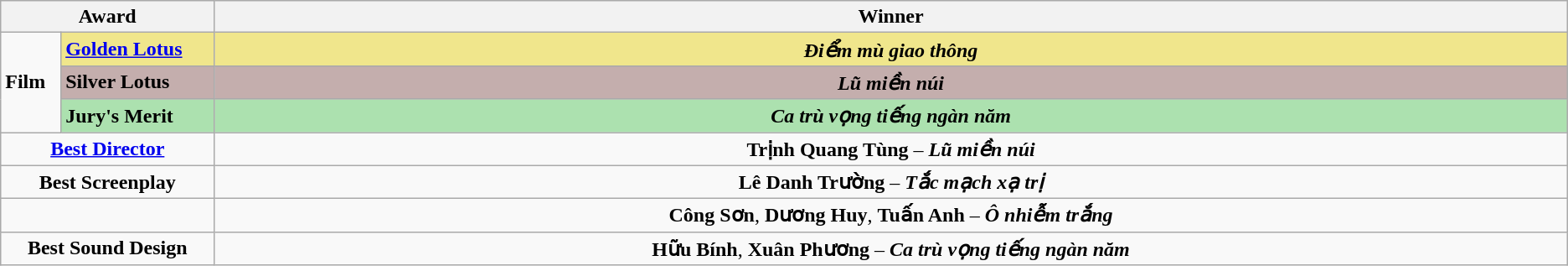<table class=wikitable>
<tr>
<th width="12%" colspan="2">Award</th>
<th width="76%">Winner</th>
</tr>
<tr>
<td rowspan="3"><strong>Film</strong></td>
<td style="background:#F0E68C"><strong><a href='#'>Golden Lotus</a></strong></td>
<td style="background:#F0E68C" align=center><strong><em>Điểm mù giao thông</em></strong></td>
</tr>
<tr>
<td style="background:#C4AEAD"><strong>Silver Lotus</strong></td>
<td style="background:#C4AEAD" align=center><strong><em>Lũ miền núi</em></strong></td>
</tr>
<tr>
<td style="background:#ACE1AF"><strong>Jury's Merit</strong></td>
<td style="background:#ACE1AF" align=center><strong><em>Ca trù vọng tiếng ngàn năm</em></strong></td>
</tr>
<tr>
<td colspan="2" align=center><strong><a href='#'>Best Director</a></strong></td>
<td align=center><strong>Trịnh Quang Tùng</strong> – <strong><em>Lũ miền núi</em></strong></td>
</tr>
<tr>
<td colspan="2" align=center><strong>Best Screenplay</strong></td>
<td align=center><strong>Lê Danh Trường</strong> – <strong><em>Tắc mạch xạ trị</em></strong></td>
</tr>
<tr>
<td colspan="2" align=center><strong></strong></td>
<td align=center><strong>Công Sơn</strong>, <strong>Dương Huy</strong>, <strong>Tuấn Anh</strong> – <strong><em>Ô nhiễm trắng</em></strong></td>
</tr>
<tr>
<td colspan="2" align=center><strong>Best Sound Design</strong></td>
<td align=center><strong>Hữu Bính</strong>, <strong>Xuân Phương</strong> – <strong><em>Ca trù vọng tiếng ngàn năm</em></strong></td>
</tr>
</table>
